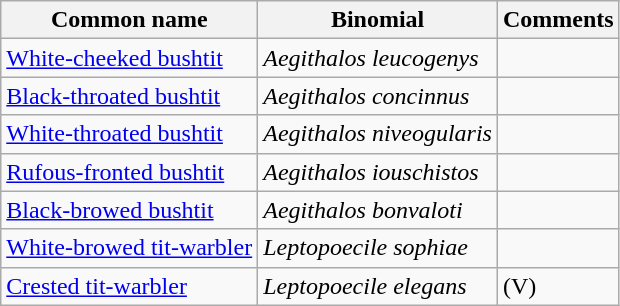<table class="wikitable">
<tr>
<th>Common name</th>
<th>Binomial</th>
<th>Comments</th>
</tr>
<tr>
<td><a href='#'>White-cheeked bushtit</a></td>
<td><em>Aegithalos leucogenys</em></td>
<td></td>
</tr>
<tr>
<td><a href='#'>Black-throated bushtit</a></td>
<td><em>Aegithalos concinnus</em></td>
<td></td>
</tr>
<tr>
<td><a href='#'>White-throated bushtit</a></td>
<td><em>Aegithalos niveogularis</em></td>
<td></td>
</tr>
<tr>
<td><a href='#'>Rufous-fronted bushtit</a></td>
<td><em>Aegithalos iouschistos</em></td>
<td></td>
</tr>
<tr>
<td><a href='#'>Black-browed bushtit</a></td>
<td><em>Aegithalos bonvaloti</em></td>
<td></td>
</tr>
<tr>
<td><a href='#'>White-browed tit-warbler</a></td>
<td><em>Leptopoecile sophiae</em></td>
<td></td>
</tr>
<tr>
<td><a href='#'>Crested tit-warbler</a></td>
<td><em>Leptopoecile elegans</em></td>
<td>(V)</td>
</tr>
</table>
